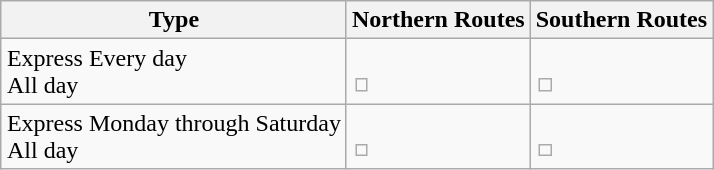<table class="wikitable" style="margin: 1em auto;">
<tr>
<th>Type</th>
<th>Northern Routes</th>
<th>Southern Routes</th>
</tr>
<tr>
<td>Express Every day<br>All day</td>
<td><br><table style="border:0px;">
<tr>
<td></td>
</tr>
</table>
</td>
<td><br><table style="border:0px;">
<tr>
<td></td>
</tr>
</table>
</td>
</tr>
<tr>
<td>Express Monday through Saturday<br>All day</td>
<td><br><table style="border:0px;">
<tr>
<td></td>
</tr>
</table>
</td>
<td><br><table style="border:0px;">
<tr>
<td></td>
</tr>
</table>
</td>
</tr>
</table>
